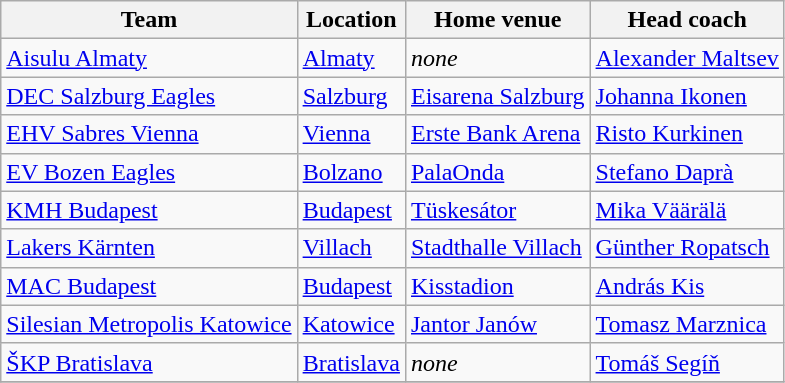<table class="wikitable sortable" width="">
<tr>
<th>Team</th>
<th>Location</th>
<th>Home venue</th>
<th>Head coach</th>
</tr>
<tr>
<td><a href='#'>Aisulu Almaty</a></td>
<td> <a href='#'>Almaty</a></td>
<td><em>none</em></td>
<td><a href='#'>Alexander Maltsev</a></td>
</tr>
<tr>
<td><a href='#'>DEC Salzburg Eagles</a></td>
<td> <a href='#'>Salzburg</a></td>
<td><a href='#'>Eisarena Salzburg</a></td>
<td><a href='#'>Johanna Ikonen</a></td>
</tr>
<tr>
<td><a href='#'>EHV Sabres Vienna</a></td>
<td> <a href='#'>Vienna</a></td>
<td><a href='#'>Erste Bank Arena</a></td>
<td><a href='#'>Risto Kurkinen</a></td>
</tr>
<tr>
<td><a href='#'>EV Bozen Eagles</a></td>
<td> <a href='#'>Bolzano</a></td>
<td><a href='#'>PalaOnda</a></td>
<td><a href='#'>Stefano Daprà</a></td>
</tr>
<tr>
<td><a href='#'>KMH Budapest</a></td>
<td> <a href='#'>Budapest</a></td>
<td><a href='#'>Tüskesátor</a></td>
<td><a href='#'>Mika Väärälä</a></td>
</tr>
<tr>
<td><a href='#'>Lakers Kärnten</a></td>
<td> <a href='#'>Villach</a></td>
<td><a href='#'>Stadthalle Villach</a></td>
<td><a href='#'>Günther Ropatsch</a></td>
</tr>
<tr>
<td><a href='#'>MAC Budapest</a></td>
<td> <a href='#'>Budapest</a></td>
<td><a href='#'>Kisstadion</a></td>
<td><a href='#'>András Kis</a></td>
</tr>
<tr>
<td><a href='#'>Silesian Metropolis Katowice</a></td>
<td> <a href='#'>Katowice</a></td>
<td><a href='#'>Jantor Janów</a></td>
<td><a href='#'>Tomasz Marznica</a></td>
</tr>
<tr>
<td><a href='#'>ŠKP Bratislava</a></td>
<td> <a href='#'>Bratislava</a></td>
<td><em>none</em></td>
<td><a href='#'>Tomáš Segíň</a></td>
</tr>
<tr>
</tr>
</table>
